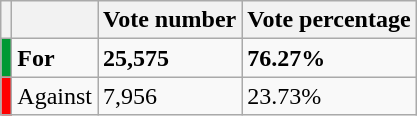<table class="wikitable">
<tr>
<th></th>
<th></th>
<th>Vote number</th>
<th>Vote percentage</th>
</tr>
<tr>
<td style="color:inherit;background:#009933"></td>
<td><strong>For</strong></td>
<td><strong>25,575</strong></td>
<td><strong>76.27%</strong></td>
</tr>
<tr>
<td style="color:inherit;background:#ff0000"></td>
<td>Against</td>
<td>7,956</td>
<td>23.73%</td>
</tr>
</table>
